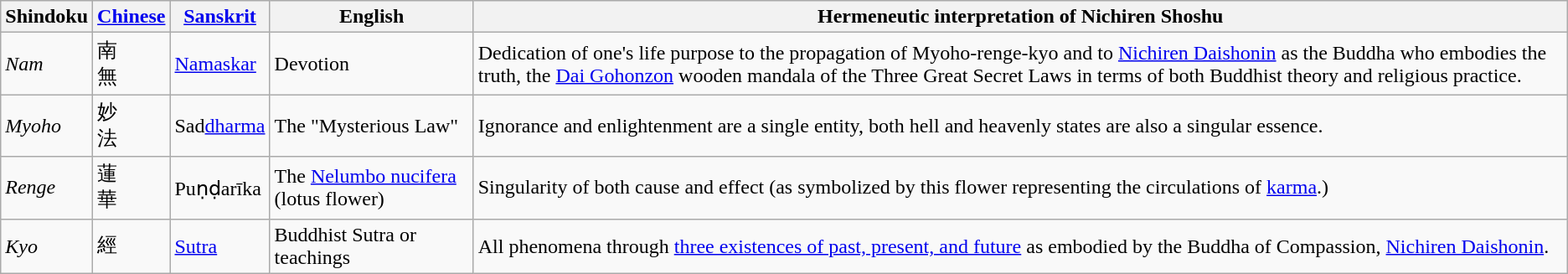<table class="wikitable">
<tr>
<th>Shindoku</th>
<th><a href='#'>Chinese</a></th>
<th><a href='#'>Sanskrit</a></th>
<th>English</th>
<th>Hermeneutic interpretation of Nichiren Shoshu</th>
</tr>
<tr>
<td><em>Nam</em></td>
<td>南<br>無</td>
<td><a href='#'>Namaskar</a></td>
<td>Devotion</td>
<td>Dedication of one's life purpose to the propagation of Myoho-renge-kyo and to <a href='#'>Nichiren Daishonin</a> as the Buddha who embodies the truth, the <a href='#'>Dai Gohonzon</a> wooden mandala of the Three Great Secret Laws in terms of both Buddhist theory and religious practice.</td>
</tr>
<tr>
<td><em>Myoho</em></td>
<td>妙<br>法</td>
<td>Sad<a href='#'>dharma</a></td>
<td>The "Mysterious Law"</td>
<td>Ignorance and enlightenment are a single entity, both hell and heavenly states are also a singular essence.</td>
</tr>
<tr>
<td><em>Renge</em></td>
<td>蓮<br>華</td>
<td>Puṇḍarīka</td>
<td>The <a href='#'>Nelumbo nucifera</a> (lotus flower)</td>
<td>Singularity of both cause and effect (as symbolized by this flower representing the circulations of <a href='#'>karma</a>.)</td>
</tr>
<tr>
<td><em>Kyo</em></td>
<td>經</td>
<td><a href='#'>Sutra</a></td>
<td>Buddhist Sutra or teachings</td>
<td>All phenomena through <a href='#'>three existences of past, present, and future</a> as embodied by the Buddha of Compassion, <a href='#'>Nichiren Daishonin</a>.</td>
</tr>
</table>
